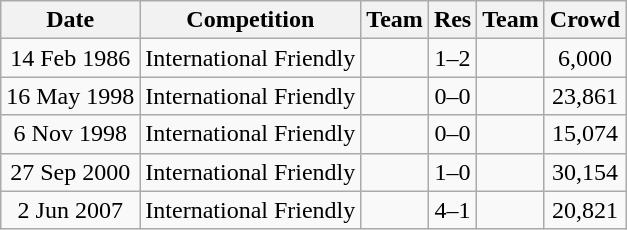<table class="wikitable">
<tr>
<th>Date</th>
<th>Competition</th>
<th>Team</th>
<th>Res</th>
<th>Team</th>
<th>Crowd</th>
</tr>
<tr align=center>
<td>14 Feb 1986</td>
<td>International Friendly</td>
<td></td>
<td align=center>1–2</td>
<td><strong></strong></td>
<td>6,000</td>
</tr>
<tr align=center>
<td>16 May 1998</td>
<td>International Friendly</td>
<td></td>
<td>0–0</td>
<td></td>
<td>23,861</td>
</tr>
<tr align=center>
<td>6 Nov 1998</td>
<td>International Friendly</td>
<td></td>
<td>0–0</td>
<td></td>
<td>15,074</td>
</tr>
<tr align=center>
<td>27 Sep 2000</td>
<td>International Friendly</td>
<td><strong></strong></td>
<td align=center>1–0</td>
<td></td>
<td>30,154</td>
</tr>
<tr align=center>
<td>2 Jun 2007</td>
<td>International Friendly</td>
<td><strong></strong></td>
<td align=center>4–1</td>
<td></td>
<td>20,821</td>
</tr>
</table>
